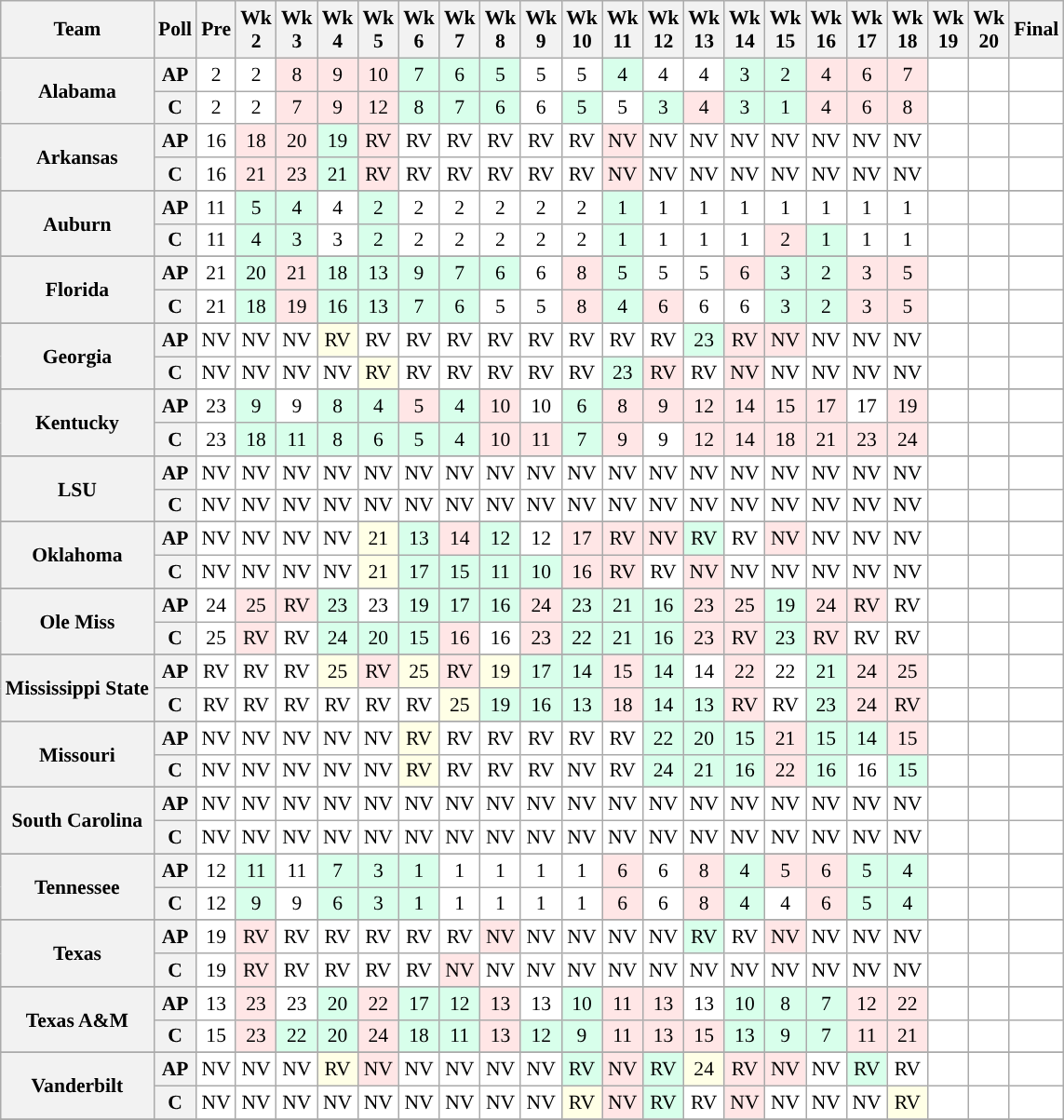<table class="wikitable" style="white-space:nowrap;font-size:90%;text-align:center;">
<tr>
<th>Team</th>
<th>Poll</th>
<th>Pre</th>
<th>Wk<br>2</th>
<th>Wk<br>3</th>
<th>Wk<br>4</th>
<th>Wk<br>5</th>
<th>Wk<br>6</th>
<th>Wk<br>7</th>
<th>Wk<br>8</th>
<th>Wk<br>9</th>
<th>Wk<br>10</th>
<th>Wk<br>11</th>
<th>Wk<br>12</th>
<th>Wk<br>13</th>
<th>Wk<br>14</th>
<th>Wk<br>15</th>
<th>Wk<br>16</th>
<th>Wk<br>17</th>
<th>Wk<br>18</th>
<th>Wk<br>19</th>
<th>Wk<br>20</th>
<th>Final</th>
</tr>
<tr>
<th rowspan=2 style=>Alabama</th>
<th>AP</th>
<td style="background:#FFF;">2</td>
<td style="background:#FFF;">2</td>
<td style="background:#ffe6e6;">8</td>
<td style="background:#ffe6e6;">9</td>
<td style="background:#ffe6e6;">10</td>
<td style="background:#d8ffeb;">7</td>
<td style="background:#d8ffeb;">6</td>
<td style="background:#d8ffeb;">5</td>
<td style="background:#FFF;">5</td>
<td style="background:#FFF;">5</td>
<td style="background:#d8ffeb;">4</td>
<td style="background:#FFF;">4</td>
<td style="background:#FFF;">4</td>
<td style="background:#d8ffeb;">3</td>
<td style="background:#d8ffeb;">2</td>
<td style="background:#ffe6e6;">4</td>
<td style="background:#ffe6e6;">6</td>
<td style="background:#ffe6e6;">7</td>
<td style="background:#FFF;"></td>
<td style="background:#FFF;"></td>
<td style="background:#FFF;"></td>
</tr>
<tr>
<th>C</th>
<td style="background:#FFF;">2</td>
<td style="background:#FFF;">2</td>
<td style="background:#ffe6e6;">7</td>
<td style="background:#ffe6e6;">9</td>
<td style="background:#ffe6e6;">12</td>
<td style="background:#d8ffeb;">8</td>
<td style="background:#d8ffeb;">7</td>
<td style="background:#d8ffeb;">6</td>
<td style="background:#FFF;">6</td>
<td style="background:#d8ffeb;">5</td>
<td style="background:#FFF;">5</td>
<td style="background:#d8ffeb;">3</td>
<td style="background:#ffe6e6;">4</td>
<td style="background:#d8ffeb;">3</td>
<td style="background:#d8ffeb;">1</td>
<td style="background:#ffe6e6;">4</td>
<td style="background:#ffe6e6;">6</td>
<td style="background:#ffe6e6;">8</td>
<td style="background:#FFF;"></td>
<td style="background:#FFF;"></td>
<td style="background:#FFF;"></td>
</tr>
<tr>
<th rowspan=2 style=>Arkansas</th>
<th>AP</th>
<td style="background:#FFF;">16</td>
<td style="background:#ffe6e6;">18</td>
<td style="background:#ffe6e6;">20</td>
<td style="background:#d8ffeb;">19</td>
<td style="background:#ffe6e6;">RV</td>
<td style="background:#FFF;">RV</td>
<td style="background:#FFF;">RV</td>
<td style="background:#FFF;">RV</td>
<td style="background:#FFF;">RV</td>
<td style="background:#FFF;">RV</td>
<td style="background:#ffe6e6;">NV</td>
<td style="background:#FFF;">NV</td>
<td style="background:#FFF;">NV</td>
<td style="background:#FFF;">NV</td>
<td style="background:#FFF;">NV</td>
<td style="background:#FFF;">NV</td>
<td style="background:#FFF;">NV</td>
<td style="background:#FFF;">NV</td>
<td style="background:#FFF;"></td>
<td style="background:#FFF;"></td>
<td style="background:#FFF;"></td>
</tr>
<tr>
<th>C</th>
<td style="background:#FFF;">16</td>
<td style="background:#ffe6e6;">21</td>
<td style="background:#ffe6e6;">23</td>
<td style="background:#d8ffeb;">21</td>
<td style="background:#ffe6e6;">RV</td>
<td style="background:#FFF;">RV</td>
<td style="background:#FFF;">RV</td>
<td style="background:#FFF;">RV</td>
<td style="background:#FFF;">RV</td>
<td style="background:#FFF;">RV</td>
<td style="background:#ffe6e6;">NV</td>
<td style="background:#FFF;">NV</td>
<td style="background:#FFF;">NV</td>
<td style="background:#FFF;">NV</td>
<td style="background:#FFF;">NV</td>
<td style="background:#FFF;">NV</td>
<td style="background:#FFF;">NV</td>
<td style="background:#FFF;">NV</td>
<td style="background:#FFF;"></td>
<td style="background:#FFF;"></td>
<td style="background:#FFF;"></td>
</tr>
<tr>
</tr>
<tr>
<th rowspan=2 style=>Auburn</th>
<th>AP</th>
<td style="background:#FFF;">11</td>
<td style="background:#d8ffeb;">5</td>
<td style="background:#d8ffeb;">4</td>
<td style="background:#FFF;">4</td>
<td style="background:#d8ffeb;">2</td>
<td style="background:#FFF;">2</td>
<td style="background:#FFF;">2</td>
<td style="background:#FFF;">2</td>
<td style="background:#FFF;">2</td>
<td style="background:#FFF;">2</td>
<td style="background:#d8ffeb;">1</td>
<td style="background:#FFF;">1</td>
<td style="background:#FFF;">1</td>
<td style="background:#FFF;">1</td>
<td style="background:#FFF;">1</td>
<td style="background:#FFF;">1</td>
<td style="background:#FFF;">1</td>
<td style="background:#FFF;">1</td>
<td style="background:#FFF;"></td>
<td style="background:#FFF;"></td>
<td style="background:#FFF;"></td>
</tr>
<tr>
<th>C</th>
<td style="background:#FFF;">11</td>
<td style="background:#d8ffeb;">4</td>
<td style="background:#d8ffeb;">3</td>
<td style="background:#FFF;">3</td>
<td style="background:#d8ffeb;">2</td>
<td style="background:#FFF;">2</td>
<td style="background:#FFF;">2</td>
<td style="background:#FFF;">2</td>
<td style="background:#FFF;">2</td>
<td style="background:#FFF;">2</td>
<td style="background:#d8ffeb;">1</td>
<td style="background:#FFF;">1</td>
<td style="background:#FFF;">1</td>
<td style="background:#FFF;">1</td>
<td style="background:#ffe6e6;">2</td>
<td style="background:#d8ffeb;">1</td>
<td style="background:#FFF;">1</td>
<td style="background:#FFF;">1</td>
<td style="background:#FFF;"></td>
<td style="background:#FFF;"></td>
<td style="background:#FFF;"></td>
</tr>
<tr>
</tr>
<tr>
<th rowspan=2 style=>Florida</th>
<th>AP</th>
<td style="background:#FFF;">21</td>
<td style="background:#d8ffeb;">20</td>
<td style="background:#ffe6e6;">21</td>
<td style="background:#d8ffeb;">18</td>
<td style="background:#d8ffeb;">13</td>
<td style="background:#d8ffeb;">9</td>
<td style="background:#d8ffeb;">7</td>
<td style="background:#d8ffeb;">6</td>
<td style="background:#FFF;">6</td>
<td style="background:#ffe6e6;">8</td>
<td style="background:#d8ffeb;">5</td>
<td style="background:#FFF;">5</td>
<td style="background:#FFF;">5</td>
<td style="background:#ffe6e6;">6</td>
<td style="background:#d8ffeb;">3</td>
<td style="background:#d8ffeb;">2</td>
<td style="background:#ffe6e6;">3</td>
<td style="background:#ffe6e6;">5</td>
<td style="background:#FFF;"></td>
<td style="background:#FFF;"></td>
<td style="background:#FFF;"></td>
</tr>
<tr>
<th>C</th>
<td style="background:#FFF;">21</td>
<td style="background:#d8ffeb;">18</td>
<td style="background:#ffe6e6;">19</td>
<td style="background:#d8ffeb;">16</td>
<td style="background:#d8ffeb;">13</td>
<td style="background:#d8ffeb;">7</td>
<td style="background:#d8ffeb;">6</td>
<td style="background:#FFF;">5</td>
<td style="background:#FFF;">5</td>
<td style="background:#ffe6e6;">8</td>
<td style="background:#d8ffeb;">4</td>
<td style="background:#ffe6e6;">6</td>
<td style="background:#FFF;">6</td>
<td style="background:#FFF;">6</td>
<td style="background:#d8ffeb;">3</td>
<td style="background:#d8ffeb;">2</td>
<td style="background:#ffe6e6;">3</td>
<td style="background:#ffe6e6;">5</td>
<td style="background:#FFF;"></td>
<td style="background:#FFF;"></td>
<td style="background:#FFF;"></td>
</tr>
<tr>
</tr>
<tr>
<th rowspan=2 style=>Georgia</th>
<th>AP</th>
<td style="background:#FFF;">NV</td>
<td style="background:#FFF;">NV</td>
<td style="background:#FFF;">NV</td>
<td style="background:#FFFFE6;">RV</td>
<td style="background:#FFF;">RV</td>
<td style="background:#FFF;">RV</td>
<td style="background:#FFF;">RV</td>
<td style="background:#FFF;">RV</td>
<td style="background:#FFF;">RV</td>
<td style="background:#FFF;">RV</td>
<td style="background:#FFF;">RV</td>
<td style="background:#FFF;">RV</td>
<td style="background:#d8ffeb;">23</td>
<td style="background:#ffe6e6;">RV</td>
<td style="background:#ffe6e6;">NV</td>
<td style="background:#FFF;">NV</td>
<td style="background:#FFF;">NV</td>
<td style="background:#FFF;">NV</td>
<td style="background:#FFF;"></td>
<td style="background:#FFF;"></td>
<td style="background:#FFF;"></td>
</tr>
<tr>
<th>C</th>
<td style="background:#FFF;">NV</td>
<td style="background:#FFF;">NV</td>
<td style="background:#FFF;">NV</td>
<td style="background:#FFF;">NV</td>
<td style="background:#FFFFE6;">RV</td>
<td style="background:#FFF;">RV</td>
<td style="background:#FFF;">RV</td>
<td style="background:#FFF;">RV</td>
<td style="background:#FFF;">RV</td>
<td style="background:#FFF;">RV</td>
<td style="background:#d8ffeb;">23</td>
<td style="background:#ffe6e6;">RV</td>
<td style="background:#FFF;">RV</td>
<td style="background:#ffe6e6;">NV</td>
<td style="background:#FFF;">NV</td>
<td style="background:#FFF;">NV</td>
<td style="background:#FFF;">NV</td>
<td style="background:#FFF;">NV</td>
<td style="background:#FFF;"></td>
<td style="background:#FFF;"></td>
<td style="background:#FFF;"></td>
</tr>
<tr>
</tr>
<tr>
<th rowspan=2 style=>Kentucky</th>
<th>AP</th>
<td style="background:#FFF;">23</td>
<td style="background:#d8ffeb;">9</td>
<td style="background:#ffff;">9</td>
<td style="background:#d8ffeb;">8</td>
<td style="background:#d8ffeb;">4</td>
<td style="background:#ffe6e6;">5</td>
<td style="background:#d8ffeb;">4</td>
<td style="background:#ffe6e6;">10</td>
<td style="background:#FFF;">10</td>
<td style="background:#d8ffeb;">6</td>
<td style="background:#ffe6e6;">8</td>
<td style="background:#ffe6e6;">9</td>
<td style="background:#ffe6e6;">12</td>
<td style="background:#ffe6e6;">14</td>
<td style="background:#ffe6e6;">15</td>
<td style="background:#ffe6e6;">17</td>
<td style="background:#FFF;">17</td>
<td style="background:#ffe6e6;">19</td>
<td style="background:#FFF;"></td>
<td style="background:#FFF;"></td>
<td style="background:#FFF;"></td>
</tr>
<tr>
<th>C</th>
<td style="background:#FFF;">23</td>
<td style="background:#d8ffeb;">18</td>
<td style="background:#d8ffeb;">11</td>
<td style="background:#d8ffeb;">8</td>
<td style="background:#d8ffeb;">6</td>
<td style="background:#d8ffeb;">5</td>
<td style="background:#d8ffeb;">4</td>
<td style="background:#ffe6e6;">10</td>
<td style="background:#ffe6e6;">11</td>
<td style="background:#d8ffeb;">7</td>
<td style="background:#ffe6e6;">9</td>
<td style="background:#FFF;">9</td>
<td style="background:#ffe6e6;">12</td>
<td style="background:#ffe6e6;">14</td>
<td style="background:#ffe6e6;">18</td>
<td style="background:#ffe6e6;">21</td>
<td style="background:#ffe6e6;">23</td>
<td style="background:#ffe6e6;">24</td>
<td style="background:#FFF;"></td>
<td style="background:#FFF;"></td>
<td style="background:#FFF;"></td>
</tr>
<tr>
</tr>
<tr>
<th rowspan=2 style=>LSU</th>
<th>AP</th>
<td style="background:#FFF;">NV</td>
<td style="background:#FFF;">NV</td>
<td style="background:#FFF;">NV</td>
<td style="background:#FFF;">NV</td>
<td style="background:#FFF;">NV</td>
<td style="background:#FFF;">NV</td>
<td style="background:#FFF;">NV</td>
<td style="background:#FFF;">NV</td>
<td style="background:#FFF;">NV</td>
<td style="background:#FFF;">NV</td>
<td style="background:#FFF;">NV</td>
<td style="background:#FFF;">NV</td>
<td style="background:#FFF;">NV</td>
<td style="background:#FFF;">NV</td>
<td style="background:#FFF;">NV</td>
<td style="background:#FFF;">NV</td>
<td style="background:#FFF;">NV</td>
<td style="background:#FFF;">NV</td>
<td style="background:#FFF;"></td>
<td style="background:#FFF;"></td>
<td style="background:#FFF;"></td>
</tr>
<tr>
<th>C</th>
<td style="background:#FFF;">NV</td>
<td style="background:#FFF;">NV</td>
<td style="background:#FFF;">NV</td>
<td style="background:#FFF;">NV</td>
<td style="background:#FFF;">NV</td>
<td style="background:#FFF;">NV</td>
<td style="background:#FFF;">NV</td>
<td style="background:#FFF;">NV</td>
<td style="background:#FFF;">NV</td>
<td style="background:#FFF;">NV</td>
<td style="background:#FFF;">NV</td>
<td style="background:#FFF;">NV</td>
<td style="background:#FFF;">NV</td>
<td style="background:#FFF;">NV</td>
<td style="background:#FFF;">NV</td>
<td style="background:#FFF;">NV</td>
<td style="background:#FFF;">NV</td>
<td style="background:#FFF;">NV</td>
<td style="background:#FFF;"></td>
<td style="background:#FFF;"></td>
<td style="background:#FFF;"></td>
</tr>
<tr>
</tr>
<tr>
<th rowspan=2 style=>Oklahoma</th>
<th>AP</th>
<td style="background:#FFF;">NV</td>
<td style="background:#FFF;">NV</td>
<td style="background:#FFF;">NV</td>
<td style="background:#FFF;">NV</td>
<td style="background:#FFFFE6;">21</td>
<td style="background:#d8ffeb;">13</td>
<td style="background:#ffe6e6;">14</td>
<td style="background:#d8ffeb;">12</td>
<td style="background:#FFF;">12</td>
<td style="background:#ffe6e6;">17</td>
<td style="background:#ffe6e6;">RV</td>
<td style="background:#ffe6e6;">NV</td>
<td style="background:#d8ffeb;">RV</td>
<td style="background:#FFF;">RV</td>
<td style="background:#ffe6e6;">NV</td>
<td style="background:#FFF;">NV</td>
<td style="background:#FFF;">NV</td>
<td style="background:#FFF;">NV</td>
<td style="background:#FFF;"></td>
<td style="background:#FFF;"></td>
<td style="background:#FFF;"></td>
</tr>
<tr>
<th>C</th>
<td style="background:#FFF;">NV</td>
<td style="background:#FFF;">NV</td>
<td style="background:#FFF;">NV</td>
<td style="background:#FFF;">NV</td>
<td style="background:#FFFFE6;">21</td>
<td style="background:#d8ffeb;">17</td>
<td style="background:#d8ffeb;">15</td>
<td style="background:#d8ffeb;">11</td>
<td style="background:#d8ffeb;">10</td>
<td style="background:#ffe6e6;">16</td>
<td style="background:#ffe6e6;">RV</td>
<td style="background:#FFF;">RV</td>
<td style="background:#ffe6e6;">NV</td>
<td style="background:#FFF;">NV</td>
<td style="background:#FFF;">NV</td>
<td style="background:#FFF;">NV</td>
<td style="background:#FFF;">NV</td>
<td style="background:#FFF;">NV</td>
<td style="background:#FFF;"></td>
<td style="background:#FFF;"></td>
<td style="background:#FFF;"></td>
</tr>
<tr>
</tr>
<tr>
<th rowspan=2 style=>Ole Miss</th>
<th>AP</th>
<td style="background:#FFF;">24</td>
<td style="background:#ffe6e6;">25</td>
<td style="background:#ffe6e6;">RV</td>
<td style="background:#d8ffeb;">23</td>
<td style="background:#FFF;">23</td>
<td style="background:#d8ffeb;">19</td>
<td style="background:#d8ffeb;">17</td>
<td style="background:#d8ffeb;">16</td>
<td style="background:#ffe6e6;">24</td>
<td style="background:#d8ffeb;">23</td>
<td style="background:#d8ffeb;">21</td>
<td style="background:#d8ffeb;">16</td>
<td style="background:#ffe6e6;">23</td>
<td style="background:#ffe6e6;">25</td>
<td style="background:#d8ffeb;">19</td>
<td style="background:#ffe6e6;">24</td>
<td style="background:#ffe6e6;">RV</td>
<td style="background:#FFF;">RV</td>
<td style="background:#FFF;"></td>
<td style="background:#FFF;"></td>
<td style="background:#FFF;"></td>
</tr>
<tr>
<th>C</th>
<td style="background:#FFF;">25</td>
<td style="background:#ffe6e6;">RV</td>
<td style="background:#FFF;">RV</td>
<td style="background:#d8ffeb;">24</td>
<td style="background:#d8ffeb;">20</td>
<td style="background:#d8ffeb;">15</td>
<td style="background:#ffe6e6;">16</td>
<td style="background:#FFF;">16</td>
<td style="background:#ffe6e6;">23</td>
<td style="background:#d8ffeb;">22</td>
<td style="background:#d8ffeb;">21</td>
<td style="background:#d8ffeb;">16</td>
<td style="background:#ffe6e6;">23</td>
<td style="background:#ffe6e6;">RV</td>
<td style="background:#d8ffeb;">23</td>
<td style="background:#ffe6e6;">RV</td>
<td style="background:#FFF;">RV</td>
<td style="background:#FFF;">RV</td>
<td style="background:#FFF;"></td>
<td style="background:#FFF;"></td>
<td style="background:#FFF;"></td>
</tr>
<tr>
</tr>
<tr>
<th rowspan=2 style=>Mississippi State</th>
<th>AP</th>
<td style="background:#FFF;">RV</td>
<td style="background:#FFF;">RV</td>
<td style="background:#FFF;">RV</td>
<td style="background:#FFFFE6;">25</td>
<td style="background:#ffe6e6;">RV</td>
<td style="background:#FFFFE6;">25</td>
<td style="background:#ffe6e6;">RV</td>
<td style="background:#FFFFE6;">19</td>
<td style="background:#d8ffeb;">17</td>
<td style="background:#d8ffeb;">14</td>
<td style="background:#ffe6e6;">15</td>
<td style="background:#d8ffeb;">14</td>
<td style="background:#FFF;">14</td>
<td style="background:#ffe6e6;">22</td>
<td style="background:#FFF;">22</td>
<td style="background:#d8ffeb;">21</td>
<td style="background:#ffe6e6;">24</td>
<td style="background:#ffe6e6;">25</td>
<td style="background:#FFF;"></td>
<td style="background:#FFF;"></td>
<td style="background:#FFF;"></td>
</tr>
<tr>
<th>C</th>
<td style="background:#FFF;">RV</td>
<td style="background:#FFF;">RV</td>
<td style="background:#FFF;">RV</td>
<td style="background:#FFF;">RV</td>
<td style="background:#FFF;">RV</td>
<td style="background:#FFF;">RV</td>
<td style="background:#FFFFE6;">25</td>
<td style="background:#d8ffeb;">19</td>
<td style="background:#d8ffeb;">16</td>
<td style="background:#d8ffeb;">13</td>
<td style="background:#ffe6e6;">18</td>
<td style="background:#d8ffeb;">14</td>
<td style="background:#d8ffeb;">13</td>
<td style="background:#ffe6e6;">RV</td>
<td style="background:#FFF;">RV</td>
<td style="background:#d8ffeb;">23</td>
<td style="background:#ffe6e6;">24</td>
<td style="background:#ffe6e6;">RV</td>
<td style="background:#FFF;"></td>
<td style="background:#FFF;"></td>
<td style="background:#FFF;"></td>
</tr>
<tr>
</tr>
<tr>
<th rowspan=2 style=>Missouri</th>
<th>AP</th>
<td style="background:#FFF;">NV</td>
<td style="background:#FFF;">NV</td>
<td style="background:#FFF;">NV</td>
<td style="background:#FFF;">NV</td>
<td style="background:#FFF;">NV</td>
<td style="background:#FFFFE6;">RV</td>
<td style="background:#FFF;">RV</td>
<td style="background:#FFF;">RV</td>
<td style="background:#FFF;">RV</td>
<td style="background:#FFF;">RV</td>
<td style="background:#FFF;">RV</td>
<td style="background:#d8ffeb;">22</td>
<td style="background:#d8ffeb;">20</td>
<td style="background:#d8ffeb;">15</td>
<td style="background:#ffe6e6;">21</td>
<td style="background:#d8ffeb;">15</td>
<td style="background:#d8ffeb;">14</td>
<td style="background:#ffe6e6;">15</td>
<td style="background:#FFF;"></td>
<td style="background:#FFF;"></td>
<td style="background:#FFF;"></td>
</tr>
<tr>
<th>C</th>
<td style="background:#FFF;">NV</td>
<td style="background:#FFF;">NV</td>
<td style="background:#FFF;">NV</td>
<td style="background:#FFF;">NV</td>
<td style="background:#FFF;">NV</td>
<td style="background:#FFFFE6;">RV</td>
<td style="background:#FFF;">RV</td>
<td style="background:#FFF;">RV</td>
<td style="background:#FFF;">RV</td>
<td style="background:#FFF;">NV</td>
<td style="background:#FFF;">RV</td>
<td style="background:#d8ffeb;">24</td>
<td style="background:#d8ffeb;">21</td>
<td style="background:#d8ffeb;">16</td>
<td style="background:#ffe6e6;">22</td>
<td style="background:#d8ffeb;">16</td>
<td style="background:#FFF;">16</td>
<td style="background:#d8ffeb;">15</td>
<td style="background:#FFF;"></td>
<td style="background:#FFF;"></td>
<td style="background:#FFF;"></td>
</tr>
<tr>
</tr>
<tr>
<th rowspan=2 style=>South Carolina</th>
<th>AP</th>
<td style="background:#FFF;">NV</td>
<td style="background:#FFF;">NV</td>
<td style="background:#FFF;">NV</td>
<td style="background:#FFF;">NV</td>
<td style="background:#FFF;">NV</td>
<td style="background:#FFF;">NV</td>
<td style="background:#FFF;">NV</td>
<td style="background:#FFF;">NV</td>
<td style="background:#FFF;">NV</td>
<td style="background:#FFF;">NV</td>
<td style="background:#FFF;">NV</td>
<td style="background:#FFF;">NV</td>
<td style="background:#FFF;">NV</td>
<td style="background:#FFF;">NV</td>
<td style="background:#FFF;">NV</td>
<td style="background:#FFF;">NV</td>
<td style="background:#FFF;">NV</td>
<td style="background:#FFF;">NV</td>
<td style="background:#FFF;"></td>
<td style="background:#FFF;"></td>
<td style="background:#FFF;"></td>
</tr>
<tr>
<th>C</th>
<td style="background:#FFF;">NV</td>
<td style="background:#FFF;">NV</td>
<td style="background:#FFF;">NV</td>
<td style="background:#FFF;">NV</td>
<td style="background:#FFF;">NV</td>
<td style="background:#FFF;">NV</td>
<td style="background:#FFF;">NV</td>
<td style="background:#FFF;">NV</td>
<td style="background:#FFF;">NV</td>
<td style="background:#FFF;">NV</td>
<td style="background:#FFF;">NV</td>
<td style="background:#FFF;">NV</td>
<td style="background:#FFF;">NV</td>
<td style="background:#FFF;">NV</td>
<td style="background:#FFF;">NV</td>
<td style="background:#FFF;">NV</td>
<td style="background:#FFF;">NV</td>
<td style="background:#FFF;">NV</td>
<td style="background:#FFF;"></td>
<td style="background:#FFF;"></td>
<td style="background:#FFF;"></td>
</tr>
<tr>
</tr>
<tr>
<th rowspan=2 style=>Tennessee</th>
<th>AP</th>
<td style="background:#FFF;">12</td>
<td style="background:#d8ffeb;">11</td>
<td style="background:#FFF;">11</td>
<td style="background:#d8ffeb;">7</td>
<td style="background:#d8ffeb;">3</td>
<td style="background:#d8ffeb;">1</td>
<td style="background:#FFF;">1</td>
<td style="background:#FFF;">1</td>
<td style="background:#FFF;">1</td>
<td style="background:#FFF;">1</td>
<td style="background:#ffe6e6;">6</td>
<td style="background:#FFF;">6</td>
<td style="background:#ffe6e6;">8</td>
<td style="background:#d8ffeb;">4</td>
<td style="background:#ffe6e6;">5</td>
<td style="background:#ffe6e6;">6</td>
<td style="background:#d8ffeb;">5</td>
<td style="background:#d8ffeb;">4</td>
<td style="background:#FFF;"></td>
<td style="background:#FFF;"></td>
<td style="background:#FFF;"></td>
</tr>
<tr>
<th>C</th>
<td style="background:#FFF;">12</td>
<td style="background:#d8ffeb;">9</td>
<td style="background:#FFF;">9</td>
<td style="background:#d8ffeb;">6</td>
<td style="background:#d8ffeb;">3</td>
<td style="background:#d8ffeb;">1</td>
<td style="background:#FFF;">1</td>
<td style="background:#FFF;">1</td>
<td style="background:#FFF;">1</td>
<td style="background:#FFF;">1</td>
<td style="background:#ffe6e6;">6</td>
<td style="background:#FFF;">6</td>
<td style="background:#ffe6e6;">8</td>
<td style="background:#d8ffeb;">4</td>
<td style="background:#FFF;">4</td>
<td style="background:#ffe6e6;">6</td>
<td style="background:#d8ffeb;">5</td>
<td style="background:#d8ffeb;">4</td>
<td style="background:#FFF;"></td>
<td style="background:#FFF;"></td>
<td style="background:#FFF;"></td>
</tr>
<tr>
</tr>
<tr>
<th rowspan=2 style=>Texas</th>
<th>AP</th>
<td style="background:#FFF;">19</td>
<td style="background:#ffe6e6;">RV</td>
<td style="background:#FFF;">RV</td>
<td style="background:#FFF;">RV</td>
<td style="background:#FFF;">RV</td>
<td style="background:#FFF;">RV</td>
<td style="background:#FFF;">RV</td>
<td style="background:#ffe6e6;">NV</td>
<td style="background:#FFF;">NV</td>
<td style="background:#FFF;">NV</td>
<td style="background:#FFF;">NV</td>
<td style="background:#FFF;">NV</td>
<td style="background:#d8ffeb;">RV</td>
<td style="background:#FFF;">RV</td>
<td style="background:#ffe6e6;">NV</td>
<td style="background:#FFF;">NV</td>
<td style="background:#FFF;">NV</td>
<td style="background:#FFF;">NV</td>
<td style="background:#FFF;"></td>
<td style="background:#FFF;"></td>
<td style="background:#FFF;"></td>
</tr>
<tr>
<th>C</th>
<td style="background:#FFF;">19</td>
<td style="background:#ffe6e6;">RV</td>
<td style="background:#FFF;">RV</td>
<td style="background:#FFF;">RV</td>
<td style="background:#FFF;">RV</td>
<td style="background:#FFF;">RV</td>
<td style="background:#ffe6e6;">NV</td>
<td style="background:#FFF;">NV</td>
<td style="background:#FFF;">NV</td>
<td style="background:#FFF;">NV</td>
<td style="background:#FFF;">NV</td>
<td style="background:#FFF;">NV</td>
<td style="background:#FFF;">NV</td>
<td style="background:#FFF;">NV</td>
<td style="background:#FFF;">NV</td>
<td style="background:#FFF;">NV</td>
<td style="background:#FFF;">NV</td>
<td style="background:#FFF;">NV</td>
<td style="background:#FFF;"></td>
<td style="background:#FFF;"></td>
<td style="background:#FFF;"></td>
</tr>
<tr>
</tr>
<tr>
<th rowspan=2 style=>Texas A&M</th>
<th>AP</th>
<td style="background:#FFF;">13</td>
<td style="background:#ffe6e6;">23</td>
<td style="background:#FFF;">23</td>
<td style="background:#d8ffeb;">20</td>
<td style="background:#ffe6e6;">22</td>
<td style="background:#d8ffeb;">17</td>
<td style="background:#d8ffeb;">12</td>
<td style="background:#ffe6e6;">13</td>
<td style="background:#FFF;">13</td>
<td style="background:#d8ffeb;">10</td>
<td style="background:#ffe6e6;">11</td>
<td style="background:#ffe6e6;">13</td>
<td style="background:#FFF;">13</td>
<td style="background:#d8ffeb;">10</td>
<td style="background:#d8ffeb;">8</td>
<td style="background:#d8ffeb;">7</td>
<td style="background:#ffe6e6;">12</td>
<td style="background:#ffe6e6;">22</td>
<td style="background:#FFF;"></td>
<td style="background:#FFF;"></td>
<td style="background:#FFF;"></td>
</tr>
<tr>
<th>C</th>
<td style="background:#FFF;">15</td>
<td style="background:#ffe6e6;">23</td>
<td style="background:#d8ffeb;">22</td>
<td style="background:#d8ffeb;">20</td>
<td style="background:#ffe6e6;">24</td>
<td style="background:#d8ffeb;">18</td>
<td style="background:#d8ffeb;">11</td>
<td style="background:#ffe6e6;">13</td>
<td style="background:#d8ffeb;">12</td>
<td style="background:#d8ffeb;">9</td>
<td style="background:#ffe6e6;">11</td>
<td style="background:#ffe6e6;">13</td>
<td style="background:#ffe6e6;">15</td>
<td style="background:#d8ffeb;">13</td>
<td style="background:#d8ffeb;">9</td>
<td style="background:#d8ffeb;">7</td>
<td style="background:#ffe6e6;">11</td>
<td style="background:#ffe6e6;">21</td>
<td style="background:#FFF;"></td>
<td style="background:#FFF;"></td>
<td style="background:#FFF;"></td>
</tr>
<tr>
</tr>
<tr>
<th rowspan=2 style=>Vanderbilt</th>
<th>AP</th>
<td style="background:#FFF;">NV</td>
<td style="background:#FFF;">NV</td>
<td style="background:#FFF;">NV</td>
<td style="background:#FFFFE6;">RV</td>
<td style="background:#ffe6e6;">NV</td>
<td style="background:#FFF;">NV</td>
<td style="background:#FFF;">NV</td>
<td style="background:#FFF;">NV</td>
<td style="background:#FFF;">NV</td>
<td style="background:#d8ffeb;">RV</td>
<td style="background:#ffe6e6;">NV</td>
<td style="background:#d8ffeb;">RV</td>
<td style="background:#FFFFE6;">24</td>
<td style="background:#ffe6e6;">RV</td>
<td style="background:#ffe6e6;">NV</td>
<td style="background:#FFF;">NV</td>
<td style="background:#d8ffeb;">RV</td>
<td style="background:#FFF;">RV</td>
<td style="background:#FFF;"></td>
<td style="background:#FFF;"></td>
<td style="background:#FFF;"></td>
</tr>
<tr>
<th>C</th>
<td style="background:#FFF;">NV</td>
<td style="background:#FFF;">NV</td>
<td style="background:#FFF;">NV</td>
<td style="background:#FFF;">NV</td>
<td style="background:#FFF;">NV</td>
<td style="background:#FFF;">NV</td>
<td style="background:#FFF;">NV</td>
<td style="background:#FFF;">NV</td>
<td style="background:#FFF;">NV</td>
<td style="background:#FFFFE6;">RV</td>
<td style="background:#ffe6e6;">NV</td>
<td style="background:#d8ffeb;">RV</td>
<td style="background:#FFF;">RV</td>
<td style="background:#ffe6e6;">NV</td>
<td style="background:#FFF;">NV</td>
<td style="background:#FFF;">NV</td>
<td style="background:#FFF;">NV</td>
<td style="background:#FFFFE6;">RV</td>
<td style="background:#FFF;"></td>
<td style="background:#FFF;"></td>
<td style="background:#FFF;"></td>
</tr>
<tr>
</tr>
<tr>
</tr>
</table>
